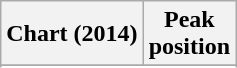<table class="wikitable sortable">
<tr>
<th scope="col">Chart (2014)</th>
<th scope="col">Peak<br>position</th>
</tr>
<tr>
</tr>
<tr>
</tr>
<tr>
</tr>
<tr>
</tr>
<tr>
</tr>
<tr>
</tr>
</table>
